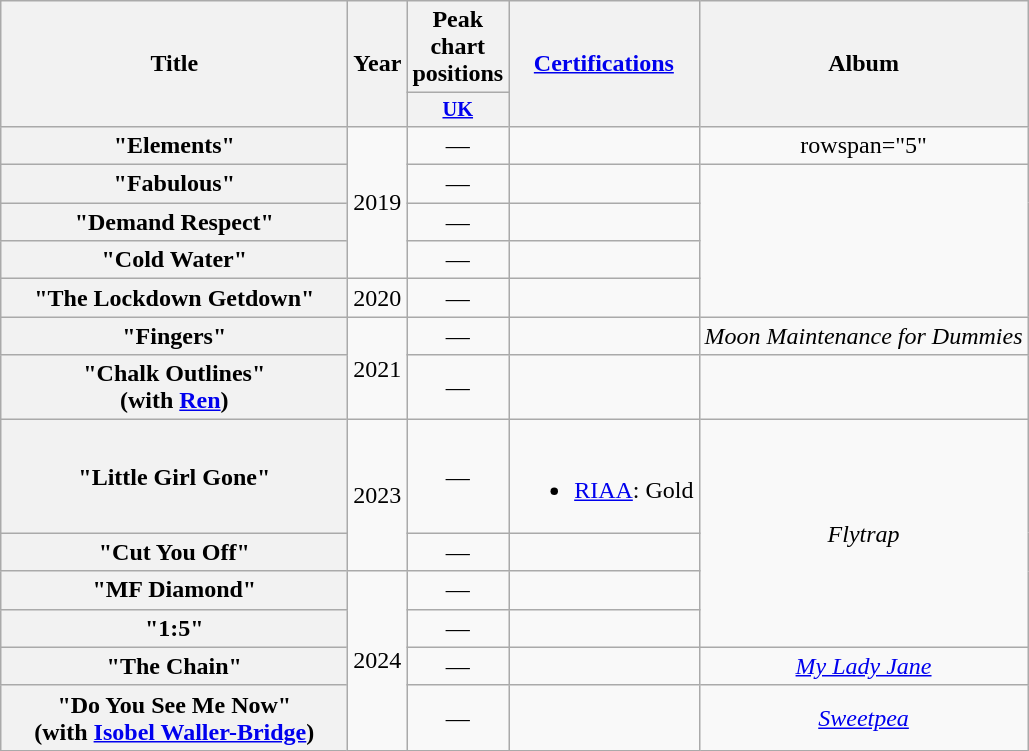<table class="wikitable plainrowheaders" style="text-align:center;">
<tr>
<th scope="col" rowspan="2" style="width:14em;">Title</th>
<th scope="col" rowspan="2" style="width:2em;">Year</th>
<th scope="col" colspan="1">Peak chart positions</th>
<th rowspan="2"><a href='#'>Certifications</a></th>
<th rowspan="2" scope="col">Album</th>
</tr>
<tr>
<th scope="col" style="width:3.5em;font-size:85%"><a href='#'>UK</a><br></th>
</tr>
<tr>
<th scope="row">"Elements"</th>
<td rowspan="4">2019</td>
<td>—</td>
<td></td>
<td>rowspan="5" </td>
</tr>
<tr>
<th scope="row">"Fabulous"</th>
<td>—</td>
<td></td>
</tr>
<tr>
<th scope="row">"Demand Respect"</th>
<td>—</td>
<td></td>
</tr>
<tr>
<th scope="row">"Cold Water"</th>
<td>—</td>
<td></td>
</tr>
<tr>
<th scope="row">"The Lockdown Getdown"</th>
<td>2020</td>
<td>—</td>
<td></td>
</tr>
<tr>
<th scope="row">"Fingers"</th>
<td rowspan="2">2021</td>
<td>—</td>
<td></td>
<td><em>Moon Maintenance for Dummies</em></td>
</tr>
<tr>
<th scope="row">"Chalk Outlines"<br><span>(with <a href='#'>Ren</a>)</span></th>
<td>—</td>
<td></td>
<td></td>
</tr>
<tr>
<th scope="row">"Little Girl Gone"</th>
<td rowspan="2">2023</td>
<td>—</td>
<td><br><ul><li><a href='#'>RIAA</a>: Gold</li></ul></td>
<td rowspan="4"><em>Flytrap</em></td>
</tr>
<tr>
<th scope="row">"Cut You Off"</th>
<td>—</td>
<td></td>
</tr>
<tr>
<th scope="row">"MF Diamond"</th>
<td rowspan="4">2024</td>
<td>—</td>
<td></td>
</tr>
<tr>
<th scope="row">"1:5"</th>
<td>—</td>
<td></td>
</tr>
<tr>
<th scope="row">"The Chain"</th>
<td>—</td>
<td></td>
<td><em><a href='#'>My Lady Jane</a></em></td>
</tr>
<tr>
<th scope="row">"Do You See Me Now"<br><span>(with <a href='#'>Isobel Waller-Bridge</a>)</span></th>
<td>—</td>
<td></td>
<td><em><a href='#'>Sweetpea</a></em></td>
</tr>
</table>
